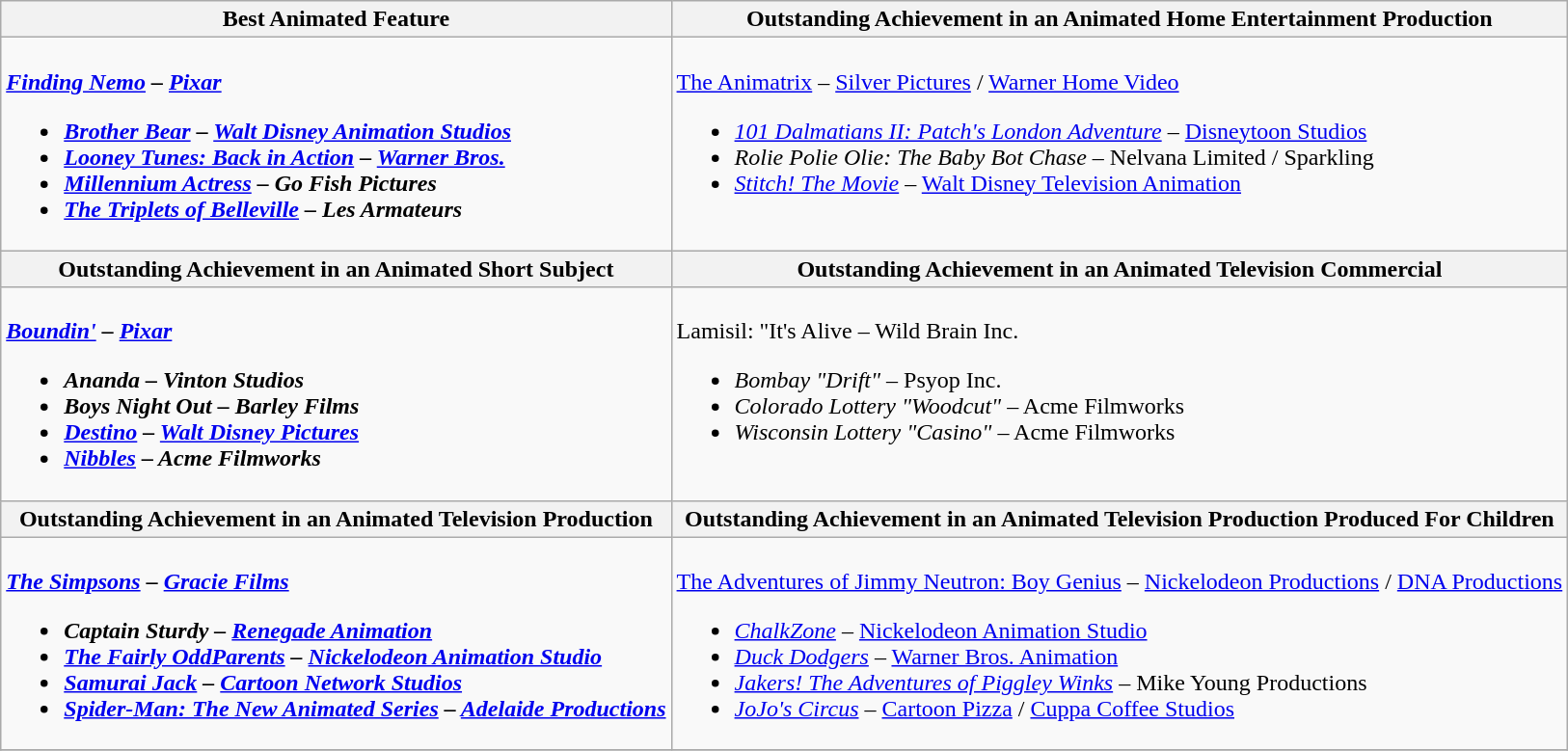<table class=wikitable style="width=100%">
<tr>
<th style="width=50%">Best Animated Feature</th>
<th style="width=50%">Outstanding Achievement in an Animated Home Entertainment Production</th>
</tr>
<tr>
<td valign="top"><br><strong><em><a href='#'>Finding Nemo</a><em> – <a href='#'>Pixar</a><strong><ul><li></em><a href='#'>Brother Bear</a><em> – <a href='#'>Walt Disney Animation Studios</a></li><li></em><a href='#'>Looney Tunes: Back in Action</a><em> – <a href='#'>Warner Bros.</a></li><li></em><a href='#'>Millennium Actress</a><em> – Go Fish Pictures</li><li></em><a href='#'>The Triplets of Belleville</a><em> – Les Armateurs</li></ul></td>
<td valign="top"><br></em></strong><a href='#'>The Animatrix</a></em> – <a href='#'>Silver Pictures</a> / <a href='#'>Warner Home Video</a></strong><ul><li><em><a href='#'>101 Dalmatians II: Patch's London Adventure</a></em> – <a href='#'>Disneytoon Studios</a></li><li><em>Rolie Polie Olie: The Baby Bot Chase</em> – Nelvana Limited / Sparkling</li><li><em><a href='#'>Stitch! The Movie</a></em> – <a href='#'>Walt Disney Television Animation</a></li></ul></td>
</tr>
<tr>
<th style="width=50%">Outstanding Achievement in an Animated Short Subject</th>
<th style="width=50%">Outstanding Achievement in an Animated Television Commercial</th>
</tr>
<tr>
<td valign="top"><br><strong><em><a href='#'>Boundin'</a><em>  – <a href='#'>Pixar</a><strong><ul><li></em>Ananda<em>  – Vinton Studios</li><li></em>Boys Night Out<em>  – Barley Films</li><li></em><a href='#'>Destino</a><em> – <a href='#'>Walt Disney Pictures</a></li><li></em><a href='#'>Nibbles</a><em> – Acme Filmworks</li></ul></td>
<td valign="top"><br></em></strong>Lamisil: "It's Alive</em> – Wild Brain Inc.</strong><ul><li><em>Bombay "Drift"</em> – Psyop Inc.</li><li><em>Colorado Lottery "Woodcut"</em>  – Acme Filmworks</li><li><em>Wisconsin Lottery "Casino"</em>  – Acme Filmworks</li></ul></td>
</tr>
<tr>
<th style="width=50%">Outstanding Achievement in an Animated Television Production</th>
<th style="width=50%">Outstanding Achievement in an Animated Television Production Produced For Children</th>
</tr>
<tr>
<td valign="top"><br><strong><em><a href='#'>The Simpsons</a><em>  – <a href='#'>Gracie Films</a><strong><ul><li></em>Captain Sturdy<em>  – <a href='#'>Renegade Animation</a></li><li></em><a href='#'>The Fairly OddParents</a><em> – <a href='#'>Nickelodeon Animation Studio</a></li><li></em><a href='#'>Samurai Jack</a><em> – <a href='#'>Cartoon Network Studios</a></li><li></em><a href='#'>Spider-Man: The New Animated Series</a><em>  – <a href='#'>Adelaide Productions</a></li></ul></td>
<td valign="top"><br></em></strong><a href='#'>The Adventures of Jimmy Neutron: Boy Genius</a></em>  – <a href='#'>Nickelodeon Productions</a> / <a href='#'>DNA Productions</a></strong><ul><li><em><a href='#'>ChalkZone</a></em> – <a href='#'>Nickelodeon Animation Studio</a></li><li><em><a href='#'>Duck Dodgers</a></em> – <a href='#'>Warner Bros. Animation</a></li><li><em><a href='#'>Jakers! The Adventures of Piggley Winks</a></em> – Mike Young Productions</li><li><em><a href='#'>JoJo's Circus</a></em> – <a href='#'>Cartoon Pizza</a> / <a href='#'>Cuppa Coffee Studios</a></li></ul></td>
</tr>
<tr>
</tr>
</table>
